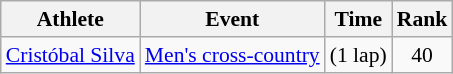<table class=wikitable style="font-size:90%">
<tr>
<th>Athlete</th>
<th>Event</th>
<th>Time</th>
<th>Rank</th>
</tr>
<tr align=center>
<td align=left><a href='#'>Cristóbal Silva</a></td>
<td align=left><a href='#'>Men's cross-country</a></td>
<td> (1 lap)</td>
<td>40</td>
</tr>
</table>
